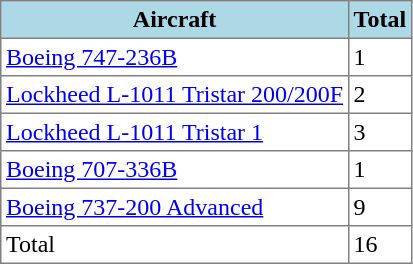<table class="toccolours" border="1" cellpadding="3" style="border-collapse:collapse">
<tr bgcolor=lightblue>
<th>Aircraft</th>
<th>Total</th>
</tr>
<tr>
<td><a href='#'>Boeing 747-236B</a></td>
<td>1</td>
</tr>
<tr>
<td><a href='#'>Lockheed L-1011 Tristar 200/200F</a></td>
<td>2</td>
</tr>
<tr>
<td><a href='#'>Lockheed L-1011 Tristar 1</a></td>
<td>3</td>
</tr>
<tr>
<td><a href='#'>Boeing 707-336B</a></td>
<td>1</td>
</tr>
<tr>
<td><a href='#'>Boeing 737-200 Advanced</a></td>
<td>9</td>
</tr>
<tr>
<td>Total</td>
<td>16</td>
</tr>
</table>
